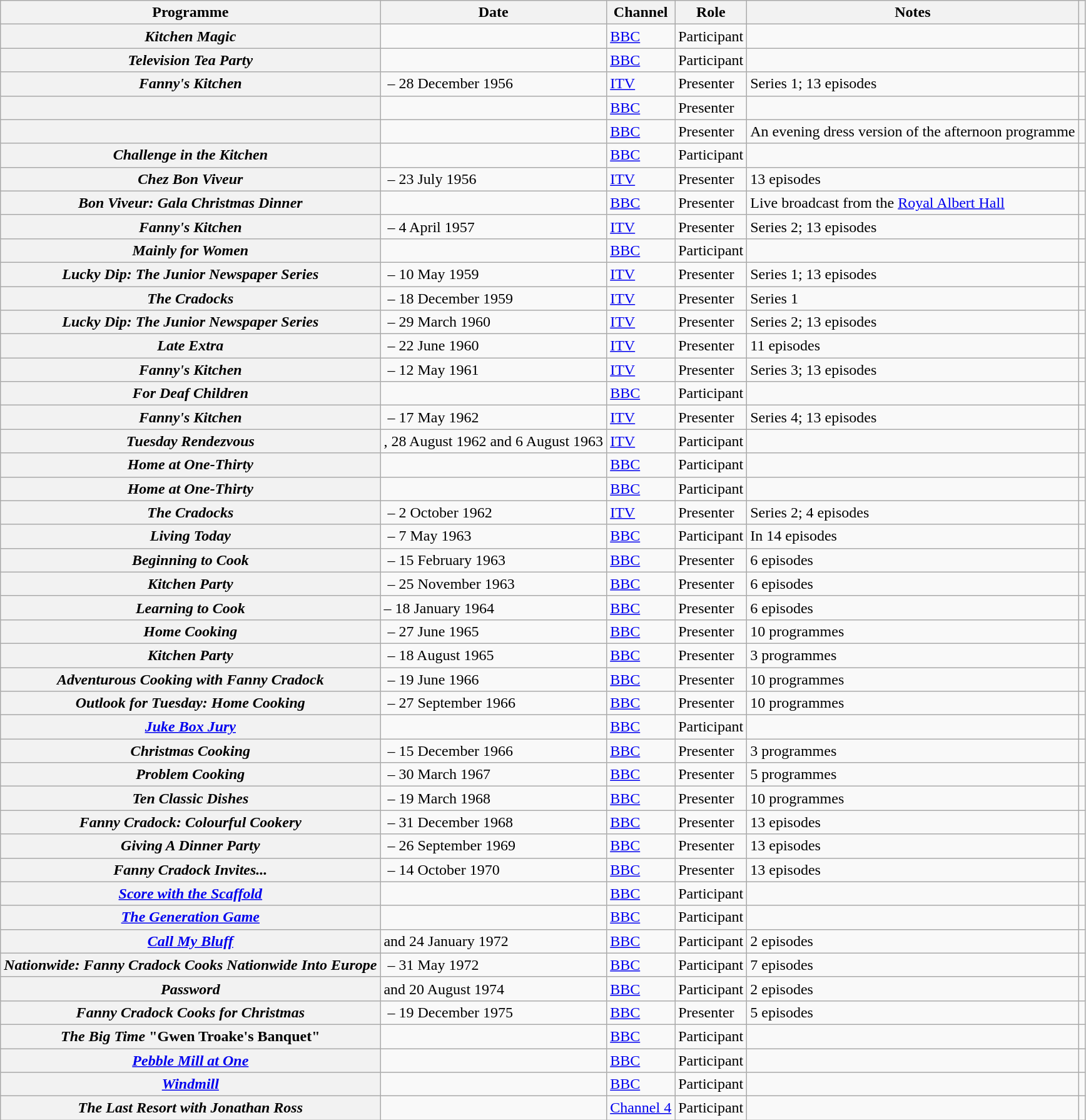<table class="wikitable plainrowheaders sortable" style="margin-right: 0;">
<tr>
<th scope="col">Programme</th>
<th scope="col">Date</th>
<th scope="col">Channel</th>
<th scope="col">Role</th>
<th scope="col" class="unsortable">Notes</th>
<th scope="col" class="unsortable"></th>
</tr>
<tr>
<th scope="row"><em>Kitchen Magic</em></th>
<td></td>
<td><a href='#'>BBC</a></td>
<td>Participant</td>
<td></td>
<td style="text-align: center;"></td>
</tr>
<tr>
<th scope="row"><em>Television Tea Party</em></th>
<td></td>
<td><a href='#'>BBC</a></td>
<td>Participant</td>
<td></td>
<td style="text-align: center;"></td>
</tr>
<tr>
<th scope="row"><em>Fanny's Kitchen</em></th>
<td> – 28 December 1956</td>
<td><a href='#'>ITV</a></td>
<td>Presenter</td>
<td>Series 1; 13 episodes</td>
<td style="text-align: center;"></td>
</tr>
<tr>
<th scope="row"></th>
<td></td>
<td><a href='#'>BBC</a></td>
<td>Presenter</td>
<td></td>
<td style="text-align: center;"></td>
</tr>
<tr>
<th scope="row"></th>
<td></td>
<td><a href='#'>BBC</a></td>
<td>Presenter</td>
<td>An evening dress version of the afternoon programme</td>
<td style="text-align: center;"></td>
</tr>
<tr>
<th scope="row"><em>Challenge in the Kitchen</em></th>
<td></td>
<td><a href='#'>BBC</a></td>
<td>Participant</td>
<td></td>
<td style="text-align: center;"></td>
</tr>
<tr>
<th scope="row"><em>Chez Bon Viveur</em></th>
<td> – 23 July 1956</td>
<td><a href='#'>ITV</a></td>
<td>Presenter</td>
<td>13 episodes</td>
<td style="text-align: center;"></td>
</tr>
<tr>
<th scope="row"><em>Bon Viveur: Gala Christmas Dinner</em></th>
<td></td>
<td><a href='#'>BBC</a></td>
<td>Presenter</td>
<td>Live broadcast from the <a href='#'>Royal Albert Hall</a></td>
<td style="text-align: center;"></td>
</tr>
<tr>
<th scope="row"><em>Fanny's Kitchen</em></th>
<td> – 4 April 1957</td>
<td><a href='#'>ITV</a></td>
<td>Presenter</td>
<td>Series 2; 13 episodes</td>
<td style="text-align: center;"></td>
</tr>
<tr>
<th scope="row"><em>Mainly for Women</em></th>
<td></td>
<td><a href='#'>BBC</a></td>
<td>Participant</td>
<td></td>
<td style="text-align: center;"></td>
</tr>
<tr>
<th scope="row"><em>Lucky Dip: The Junior Newspaper Series</em></th>
<td> – 10 May 1959</td>
<td><a href='#'>ITV</a></td>
<td>Presenter</td>
<td>Series 1; 13 episodes</td>
<td style="text-align: center;"></td>
</tr>
<tr>
<th scope="row"><em>The Cradocks</em></th>
<td> – 18 December 1959</td>
<td><a href='#'>ITV</a></td>
<td>Presenter</td>
<td>Series 1</td>
<td style="text-align: center;"></td>
</tr>
<tr>
<th scope="row"><em>Lucky Dip: The Junior Newspaper Series</em></th>
<td> – 29 March 1960</td>
<td><a href='#'>ITV</a></td>
<td>Presenter</td>
<td>Series 2; 13 episodes</td>
<td style="text-align: center;"></td>
</tr>
<tr>
<th scope="row"><em>Late Extra</em></th>
<td> – 22 June 1960</td>
<td><a href='#'>ITV</a></td>
<td>Presenter</td>
<td>11 episodes</td>
<td style="text-align: center;"></td>
</tr>
<tr>
<th scope="row"><em>Fanny's Kitchen</em></th>
<td> – 12 May 1961</td>
<td><a href='#'>ITV</a></td>
<td>Presenter</td>
<td>Series 3; 13 episodes</td>
<td style="text-align: center;"></td>
</tr>
<tr>
<th scope="row"><em>For Deaf Children</em></th>
<td></td>
<td><a href='#'>BBC</a></td>
<td>Participant</td>
<td></td>
<td style="text-align: center;"></td>
</tr>
<tr>
<th scope="row"><em>Fanny's Kitchen</em></th>
<td> – 17 May 1962</td>
<td><a href='#'>ITV</a></td>
<td>Presenter</td>
<td>Series 4; 13 episodes</td>
<td style="text-align: center;"></td>
</tr>
<tr>
<th scope="row"><em>Tuesday Rendezvous</em></th>
<td>, 28 August 1962 and 6 August 1963</td>
<td><a href='#'>ITV</a></td>
<td>Participant</td>
<td></td>
<td style="text-align: center;"></td>
</tr>
<tr>
<th scope="row"><em>Home at One-Thirty</em></th>
<td></td>
<td><a href='#'>BBC</a></td>
<td>Participant</td>
<td></td>
<td style="text-align: center;"></td>
</tr>
<tr>
<th scope="row"><em>Home at One-Thirty</em></th>
<td></td>
<td><a href='#'>BBC</a></td>
<td>Participant</td>
<td></td>
<td style="text-align: center;"></td>
</tr>
<tr>
<th scope="row"><em>The Cradocks</em></th>
<td> – 2 October 1962</td>
<td><a href='#'>ITV</a></td>
<td>Presenter</td>
<td>Series 2; 4 episodes</td>
<td style="text-align: center;"></td>
</tr>
<tr>
<th scope="row"><em>Living Today</em></th>
<td> – 7 May 1963</td>
<td><a href='#'>BBC</a></td>
<td>Participant</td>
<td>In 14 episodes</td>
<td style="text-align: center;"></td>
</tr>
<tr>
<th scope="row"><em>Beginning to Cook</em></th>
<td> – 15 February 1963</td>
<td><a href='#'>BBC</a></td>
<td>Presenter</td>
<td>6 episodes</td>
<td style="text-align: center;"></td>
</tr>
<tr>
<th scope="row"><em>Kitchen Party</em></th>
<td> – 25 November 1963</td>
<td><a href='#'>BBC</a></td>
<td>Presenter</td>
<td>6 episodes</td>
<td style="text-align: center;"></td>
</tr>
<tr>
<th scope="row"><em>Learning to Cook</em></th>
<td> – 18 January 1964</td>
<td><a href='#'>BBC</a></td>
<td>Presenter</td>
<td>6 episodes</td>
<td style="text-align: center;"></td>
</tr>
<tr>
<th scope="row"><em>Home Cooking</em></th>
<td> – 27 June 1965</td>
<td><a href='#'>BBC</a></td>
<td>Presenter</td>
<td>10 programmes</td>
<td style="text-align: center;"></td>
</tr>
<tr>
<th scope="row"><em>Kitchen Party</em></th>
<td> – 18 August 1965</td>
<td><a href='#'>BBC</a></td>
<td>Presenter</td>
<td>3 programmes</td>
<td style="text-align: center;"></td>
</tr>
<tr>
<th scope="row"><em>Adventurous Cooking with Fanny Cradock</em></th>
<td> – 19 June 1966</td>
<td><a href='#'>BBC</a></td>
<td>Presenter</td>
<td>10 programmes</td>
<td style="text-align: center;"></td>
</tr>
<tr>
<th scope="row"><em>Outlook for Tuesday: Home Cooking</em></th>
<td> – 27 September 1966</td>
<td><a href='#'>BBC</a></td>
<td>Presenter</td>
<td>10 programmes</td>
<td style="text-align: center;"></td>
</tr>
<tr>
<th scope="row"><em><a href='#'>Juke Box Jury</a></em></th>
<td></td>
<td><a href='#'>BBC</a></td>
<td>Participant</td>
<td></td>
<td style="text-align: center;"></td>
</tr>
<tr>
<th scope="row"><em>Christmas Cooking</em></th>
<td> – 15 December 1966</td>
<td><a href='#'>BBC</a></td>
<td>Presenter</td>
<td>3 programmes</td>
<td style="text-align: center;"></td>
</tr>
<tr>
<th scope="row"><em>Problem Cooking</em></th>
<td> – 30 March 1967</td>
<td><a href='#'>BBC</a></td>
<td>Presenter</td>
<td>5 programmes</td>
<td style="text-align: center;"></td>
</tr>
<tr>
<th scope="row"><em>Ten Classic Dishes</em></th>
<td> – 19 March 1968</td>
<td><a href='#'>BBC</a></td>
<td>Presenter</td>
<td>10 programmes</td>
<td style="text-align: center;"></td>
</tr>
<tr>
<th scope="row"><em>Fanny Cradock: Colourful Cookery</em></th>
<td> – 31 December 1968</td>
<td><a href='#'>BBC</a></td>
<td>Presenter</td>
<td>13 episodes</td>
<td style="text-align: center;"></td>
</tr>
<tr>
<th scope="row"><em>Giving A Dinner Party</em></th>
<td> – 26 September 1969</td>
<td><a href='#'>BBC</a></td>
<td>Presenter</td>
<td>13 episodes</td>
<td style="text-align: center;"></td>
</tr>
<tr>
<th scope="row"><em>Fanny Cradock Invites...</em></th>
<td> – 14 October 1970</td>
<td><a href='#'>BBC</a></td>
<td>Presenter</td>
<td>13 episodes</td>
<td style="text-align: center;"></td>
</tr>
<tr>
<th scope="row"><em><a href='#'>Score with the Scaffold</a></em></th>
<td></td>
<td><a href='#'>BBC</a></td>
<td>Participant</td>
<td></td>
<td style="text-align: center;"></td>
</tr>
<tr>
<th scope="row"><em><a href='#'>The Generation Game</a></em></th>
<td></td>
<td><a href='#'>BBC</a></td>
<td>Participant</td>
<td></td>
<td style="text-align: center;"></td>
</tr>
<tr>
<th scope="row"><em><a href='#'>Call My Bluff</a></em></th>
<td> and 24 January 1972</td>
<td><a href='#'>BBC</a></td>
<td>Participant</td>
<td>2 episodes</td>
<td style="text-align: center;"></td>
</tr>
<tr>
<th scope="row"><em>Nationwide: Fanny Cradock Cooks Nationwide Into Europe</em></th>
<td> – 31 May 1972</td>
<td><a href='#'>BBC</a></td>
<td>Participant</td>
<td>7 episodes</td>
<td style="text-align: center;"></td>
</tr>
<tr>
<th scope="row"><em>Password</em></th>
<td> and 20 August 1974</td>
<td><a href='#'>BBC</a></td>
<td>Participant</td>
<td>2 episodes</td>
<td style="text-align: center;"></td>
</tr>
<tr>
<th scope="row"><em>Fanny Cradock Cooks for Christmas</em></th>
<td> – 19 December 1975</td>
<td><a href='#'>BBC</a></td>
<td>Presenter</td>
<td>5 episodes</td>
<td style="text-align: center;"></td>
</tr>
<tr>
<th scope="row"><em>The Big Time</em> "Gwen Troake's Banquet"</th>
<td></td>
<td><a href='#'>BBC</a></td>
<td>Participant</td>
<td></td>
<td style="text-align: center;"></td>
</tr>
<tr>
<th scope="row"><em><a href='#'>Pebble Mill at One</a></em></th>
<td></td>
<td><a href='#'>BBC</a></td>
<td>Participant</td>
<td></td>
<td style="text-align: center;"></td>
</tr>
<tr>
<th scope="row"><em><a href='#'>Windmill</a></em></th>
<td></td>
<td><a href='#'>BBC</a></td>
<td>Participant</td>
<td></td>
<td style="text-align: center;"></td>
</tr>
<tr>
<th scope="row"><em>The Last Resort with Jonathan Ross</em></th>
<td></td>
<td><a href='#'>Channel 4</a></td>
<td>Participant</td>
<td></td>
<td style="text-align: center;"></td>
</tr>
</table>
